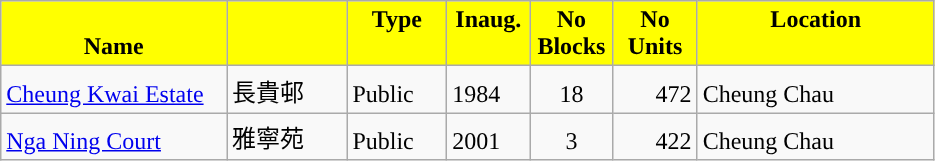<table class="wikitable">
<tr style="font-weight:bold;background-color:yellow" align="center" valign="top">
<td width="143.25" Height="12.75" valign="bottom">Name</td>
<td width="72.75" valign="top"></td>
<td width="59.25" valign="top">Type</td>
<td width="48" valign="top">Inaug.</td>
<td width="48" valign="top">No Blocks</td>
<td width="48.75" valign="bottom">No Units</td>
<td width="150.75" valign="top">Location</td>
</tr>
<tr valign="bottom">
<td Height="12.75"><a href='#'>Cheung Kwai Estate</a></td>
<td>長貴邨</td>
<td>Public</td>
<td>1984</td>
<td align="center">18</td>
<td align="right">472</td>
<td>Cheung Chau</td>
</tr>
<tr valign="bottom">
<td Height="12.75"><a href='#'>Nga Ning Court</a></td>
<td>雅寧苑</td>
<td>Public</td>
<td>2001</td>
<td align="center">3</td>
<td align="right">422</td>
<td>Cheung Chau</td>
</tr>
</table>
